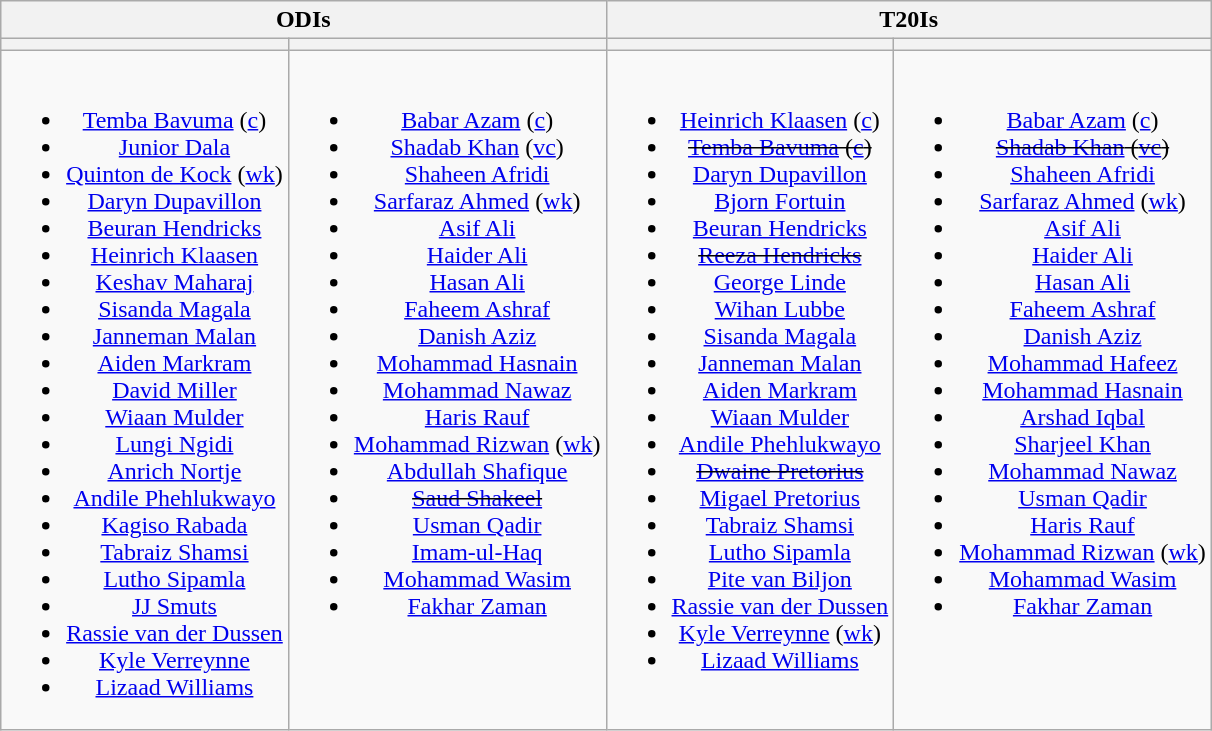<table class="wikitable" style="text-align:center; margin:auto">
<tr>
<th colspan=2>ODIs</th>
<th colspan=2>T20Is</th>
</tr>
<tr>
<th></th>
<th></th>
<th></th>
<th></th>
</tr>
<tr style="vertical-align:top">
<td><br><ul><li><a href='#'>Temba Bavuma</a> (<a href='#'>c</a>)</li><li><a href='#'>Junior Dala</a></li><li><a href='#'>Quinton de Kock</a> (<a href='#'>wk</a>)</li><li><a href='#'>Daryn Dupavillon</a></li><li><a href='#'>Beuran Hendricks</a></li><li><a href='#'>Heinrich Klaasen</a></li><li><a href='#'>Keshav Maharaj</a></li><li><a href='#'>Sisanda Magala</a></li><li><a href='#'>Janneman Malan</a></li><li><a href='#'>Aiden Markram</a></li><li><a href='#'>David Miller</a></li><li><a href='#'>Wiaan Mulder</a></li><li><a href='#'>Lungi Ngidi</a></li><li><a href='#'>Anrich Nortje</a></li><li><a href='#'>Andile Phehlukwayo</a></li><li><a href='#'>Kagiso Rabada</a></li><li><a href='#'>Tabraiz Shamsi</a></li><li><a href='#'>Lutho Sipamla</a></li><li><a href='#'>JJ Smuts</a></li><li><a href='#'>Rassie van der Dussen</a></li><li><a href='#'>Kyle Verreynne</a></li><li><a href='#'>Lizaad Williams</a></li></ul></td>
<td><br><ul><li><a href='#'>Babar Azam</a> (<a href='#'>c</a>)</li><li><a href='#'>Shadab Khan</a> (<a href='#'>vc</a>)</li><li><a href='#'>Shaheen Afridi</a></li><li><a href='#'>Sarfaraz Ahmed</a> (<a href='#'>wk</a>)</li><li><a href='#'>Asif Ali</a></li><li><a href='#'>Haider Ali</a></li><li><a href='#'>Hasan Ali</a></li><li><a href='#'>Faheem Ashraf</a></li><li><a href='#'>Danish Aziz</a></li><li><a href='#'>Mohammad Hasnain</a></li><li><a href='#'>Mohammad Nawaz</a></li><li><a href='#'>Haris Rauf</a></li><li><a href='#'>Mohammad Rizwan</a> (<a href='#'>wk</a>)</li><li><a href='#'>Abdullah Shafique</a></li><li><s><a href='#'>Saud Shakeel</a></s></li><li><a href='#'>Usman Qadir</a></li><li><a href='#'>Imam-ul-Haq</a></li><li><a href='#'>Mohammad Wasim</a></li><li><a href='#'>Fakhar Zaman</a></li></ul></td>
<td><br><ul><li><a href='#'>Heinrich Klaasen</a> (<a href='#'>c</a>)</li><li><s><a href='#'>Temba Bavuma</a> (<a href='#'>c</a>)</s></li><li><a href='#'>Daryn Dupavillon</a></li><li><a href='#'>Bjorn Fortuin</a></li><li><a href='#'>Beuran Hendricks</a></li><li><s><a href='#'>Reeza Hendricks</a></s></li><li><a href='#'>George Linde</a></li><li><a href='#'>Wihan Lubbe</a></li><li><a href='#'>Sisanda Magala</a></li><li><a href='#'>Janneman Malan</a></li><li><a href='#'>Aiden Markram</a></li><li><a href='#'>Wiaan Mulder</a></li><li><a href='#'>Andile Phehlukwayo</a></li><li><s><a href='#'>Dwaine Pretorius</a></s></li><li><a href='#'>Migael Pretorius</a></li><li><a href='#'>Tabraiz Shamsi</a></li><li><a href='#'>Lutho Sipamla</a></li><li><a href='#'>Pite van Biljon</a></li><li><a href='#'>Rassie van der Dussen</a></li><li><a href='#'>Kyle Verreynne</a> (<a href='#'>wk</a>)</li><li><a href='#'>Lizaad Williams</a></li></ul></td>
<td><br><ul><li><a href='#'>Babar Azam</a> (<a href='#'>c</a>)</li><li><s><a href='#'>Shadab Khan</a> (<a href='#'>vc</a>)</s></li><li><a href='#'>Shaheen Afridi</a></li><li><a href='#'>Sarfaraz Ahmed</a> (<a href='#'>wk</a>)</li><li><a href='#'>Asif Ali</a></li><li><a href='#'>Haider Ali</a></li><li><a href='#'>Hasan Ali</a></li><li><a href='#'>Faheem Ashraf</a></li><li><a href='#'>Danish Aziz</a></li><li><a href='#'>Mohammad Hafeez</a></li><li><a href='#'>Mohammad Hasnain</a></li><li><a href='#'>Arshad Iqbal</a></li><li><a href='#'>Sharjeel Khan</a></li><li><a href='#'>Mohammad Nawaz</a></li><li><a href='#'>Usman Qadir</a></li><li><a href='#'>Haris Rauf</a></li><li><a href='#'>Mohammad Rizwan</a> (<a href='#'>wk</a>)</li><li><a href='#'>Mohammad Wasim</a></li><li><a href='#'>Fakhar Zaman</a></li></ul></td>
</tr>
</table>
